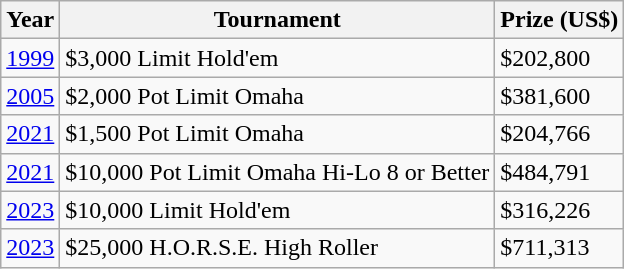<table class="wikitable">
<tr>
<th>Year</th>
<th>Tournament</th>
<th>Prize (US$)</th>
</tr>
<tr>
<td><a href='#'>1999</a></td>
<td>$3,000 Limit Hold'em</td>
<td>$202,800</td>
</tr>
<tr>
<td><a href='#'>2005</a></td>
<td>$2,000 Pot Limit Omaha</td>
<td>$381,600</td>
</tr>
<tr>
<td><a href='#'>2021</a></td>
<td>$1,500 Pot Limit Omaha</td>
<td>$204,766</td>
</tr>
<tr>
<td><a href='#'>2021</a></td>
<td>$10,000 Pot Limit Omaha Hi-Lo 8 or Better</td>
<td>$484,791</td>
</tr>
<tr>
<td><a href='#'>2023</a></td>
<td>$10,000 Limit Hold'em</td>
<td>$316,226</td>
</tr>
<tr>
<td><a href='#'>2023</a></td>
<td>$25,000 H.O.R.S.E. High Roller</td>
<td>$711,313</td>
</tr>
</table>
